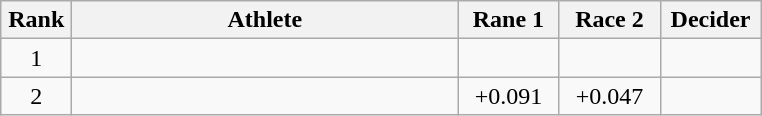<table class=wikitable style="text-align:center">
<tr>
<th width=40>Rank</th>
<th width=250>Athlete</th>
<th width=60>Rane 1</th>
<th width=60>Race 2</th>
<th width=60>Decider</th>
</tr>
<tr>
<td>1</td>
<td align=left></td>
<td></td>
<td></td>
<td></td>
</tr>
<tr>
<td>2</td>
<td align=left></td>
<td>+0.091</td>
<td>+0.047</td>
<td></td>
</tr>
</table>
